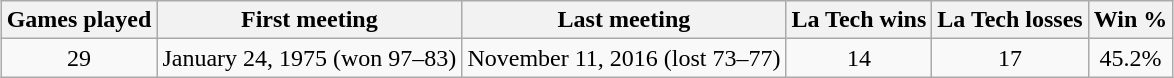<table class="wikitable" style="margin:1em auto;">
<tr>
<th>Games played</th>
<th>First meeting</th>
<th>Last meeting</th>
<th>La Tech wins</th>
<th>La Tech losses</th>
<th>Win %</th>
</tr>
<tr style="text-align:center;">
<td>29</td>
<td>January 24, 1975 (won 97–83)</td>
<td>November 11, 2016 (lost 73–77)</td>
<td>14</td>
<td>17</td>
<td>45.2%</td>
</tr>
</table>
